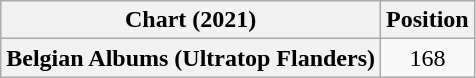<table class="wikitable plainrowheaders" style="text-align:center">
<tr>
<th scope="column">Chart (2021)</th>
<th scope="column">Position</th>
</tr>
<tr>
<th scope="row">Belgian Albums (Ultratop Flanders)</th>
<td>168</td>
</tr>
</table>
